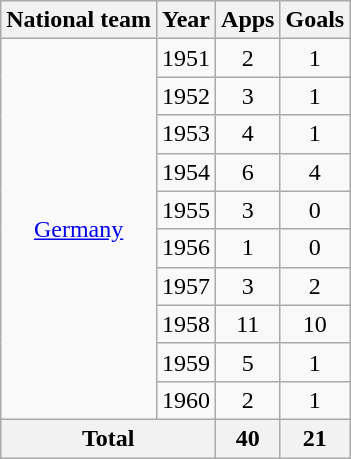<table class="wikitable" style="text-align:center">
<tr>
<th>National team</th>
<th>Year</th>
<th>Apps</th>
<th>Goals</th>
</tr>
<tr>
<td rowspan="10"><a href='#'>Germany</a></td>
<td>1951</td>
<td>2</td>
<td>1</td>
</tr>
<tr>
<td>1952</td>
<td>3</td>
<td>1</td>
</tr>
<tr>
<td>1953</td>
<td>4</td>
<td>1</td>
</tr>
<tr>
<td>1954</td>
<td>6</td>
<td>4</td>
</tr>
<tr>
<td>1955</td>
<td>3</td>
<td>0</td>
</tr>
<tr>
<td>1956</td>
<td>1</td>
<td>0</td>
</tr>
<tr>
<td>1957</td>
<td>3</td>
<td>2</td>
</tr>
<tr>
<td>1958</td>
<td>11</td>
<td>10</td>
</tr>
<tr>
<td>1959</td>
<td>5</td>
<td>1</td>
</tr>
<tr>
<td>1960</td>
<td>2</td>
<td>1</td>
</tr>
<tr>
<th colspan="2">Total</th>
<th>40</th>
<th>21</th>
</tr>
</table>
